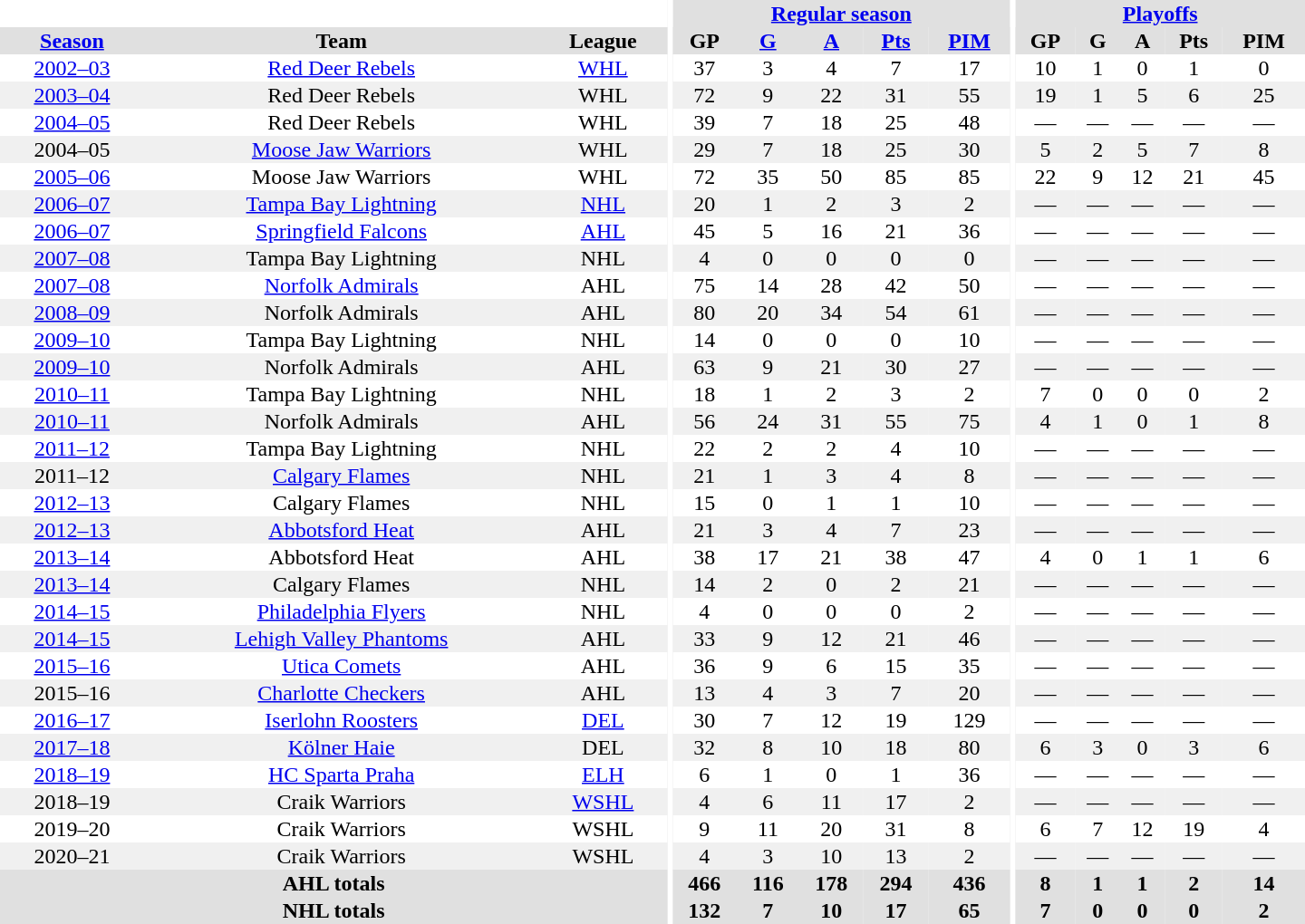<table border="0" cellpadding="1" cellspacing="0" style="text-align:center; width:60em">
<tr bgcolor="#e0e0e0">
<th colspan="3" bgcolor="#ffffff"></th>
<th rowspan="99" bgcolor="#ffffff"></th>
<th colspan="5"><a href='#'>Regular season</a></th>
<th rowspan="99" bgcolor="#ffffff"></th>
<th colspan="5"><a href='#'>Playoffs</a></th>
</tr>
<tr bgcolor="#e0e0e0">
<th><a href='#'>Season</a></th>
<th>Team</th>
<th>League</th>
<th>GP</th>
<th><a href='#'>G</a></th>
<th><a href='#'>A</a></th>
<th><a href='#'>Pts</a></th>
<th><a href='#'>PIM</a></th>
<th>GP</th>
<th>G</th>
<th>A</th>
<th>Pts</th>
<th>PIM</th>
</tr>
<tr>
<td><a href='#'>2002–03</a></td>
<td><a href='#'>Red Deer Rebels</a></td>
<td><a href='#'>WHL</a></td>
<td>37</td>
<td>3</td>
<td>4</td>
<td>7</td>
<td>17</td>
<td>10</td>
<td>1</td>
<td>0</td>
<td>1</td>
<td>0</td>
</tr>
<tr bgcolor="#f0f0f0">
<td><a href='#'>2003–04</a></td>
<td>Red Deer Rebels</td>
<td>WHL</td>
<td>72</td>
<td>9</td>
<td>22</td>
<td>31</td>
<td>55</td>
<td>19</td>
<td>1</td>
<td>5</td>
<td>6</td>
<td>25</td>
</tr>
<tr>
<td><a href='#'>2004–05</a></td>
<td>Red Deer Rebels</td>
<td>WHL</td>
<td>39</td>
<td>7</td>
<td>18</td>
<td>25</td>
<td>48</td>
<td>—</td>
<td>—</td>
<td>—</td>
<td>—</td>
<td>—</td>
</tr>
<tr bgcolor="#f0f0f0">
<td>2004–05</td>
<td><a href='#'>Moose Jaw Warriors</a></td>
<td>WHL</td>
<td>29</td>
<td>7</td>
<td>18</td>
<td>25</td>
<td>30</td>
<td>5</td>
<td>2</td>
<td>5</td>
<td>7</td>
<td>8</td>
</tr>
<tr>
<td><a href='#'>2005–06</a></td>
<td>Moose Jaw Warriors</td>
<td>WHL</td>
<td>72</td>
<td>35</td>
<td>50</td>
<td>85</td>
<td>85</td>
<td>22</td>
<td>9</td>
<td>12</td>
<td>21</td>
<td>45</td>
</tr>
<tr bgcolor="#f0f0f0">
<td><a href='#'>2006–07</a></td>
<td><a href='#'>Tampa Bay Lightning</a></td>
<td><a href='#'>NHL</a></td>
<td>20</td>
<td>1</td>
<td>2</td>
<td>3</td>
<td>2</td>
<td>—</td>
<td>—</td>
<td>—</td>
<td>—</td>
<td>—</td>
</tr>
<tr>
<td><a href='#'>2006–07</a></td>
<td><a href='#'>Springfield Falcons</a></td>
<td><a href='#'>AHL</a></td>
<td>45</td>
<td>5</td>
<td>16</td>
<td>21</td>
<td>36</td>
<td>—</td>
<td>—</td>
<td>—</td>
<td>—</td>
<td>—</td>
</tr>
<tr bgcolor="#f0f0f0">
<td><a href='#'>2007–08</a></td>
<td>Tampa Bay Lightning</td>
<td>NHL</td>
<td>4</td>
<td>0</td>
<td>0</td>
<td>0</td>
<td>0</td>
<td>—</td>
<td>—</td>
<td>—</td>
<td>—</td>
<td>—</td>
</tr>
<tr>
<td><a href='#'>2007–08</a></td>
<td><a href='#'>Norfolk Admirals</a></td>
<td>AHL</td>
<td>75</td>
<td>14</td>
<td>28</td>
<td>42</td>
<td>50</td>
<td>—</td>
<td>—</td>
<td>—</td>
<td>—</td>
<td>—</td>
</tr>
<tr bgcolor="#f0f0f0">
<td><a href='#'>2008–09</a></td>
<td>Norfolk Admirals</td>
<td>AHL</td>
<td>80</td>
<td>20</td>
<td>34</td>
<td>54</td>
<td>61</td>
<td>—</td>
<td>—</td>
<td>—</td>
<td>—</td>
<td>—</td>
</tr>
<tr>
<td><a href='#'>2009–10</a></td>
<td>Tampa Bay Lightning</td>
<td>NHL</td>
<td>14</td>
<td>0</td>
<td>0</td>
<td>0</td>
<td>10</td>
<td>—</td>
<td>—</td>
<td>—</td>
<td>—</td>
<td>—</td>
</tr>
<tr bgcolor="#f0f0f0">
<td><a href='#'>2009–10</a></td>
<td>Norfolk Admirals</td>
<td>AHL</td>
<td>63</td>
<td>9</td>
<td>21</td>
<td>30</td>
<td>27</td>
<td>—</td>
<td>—</td>
<td>—</td>
<td>—</td>
<td>—</td>
</tr>
<tr>
<td><a href='#'>2010–11</a></td>
<td>Tampa Bay Lightning</td>
<td>NHL</td>
<td>18</td>
<td>1</td>
<td>2</td>
<td>3</td>
<td>2</td>
<td>7</td>
<td>0</td>
<td>0</td>
<td>0</td>
<td>2</td>
</tr>
<tr bgcolor="#f0f0f0">
<td><a href='#'>2010–11</a></td>
<td>Norfolk Admirals</td>
<td>AHL</td>
<td>56</td>
<td>24</td>
<td>31</td>
<td>55</td>
<td>75</td>
<td>4</td>
<td>1</td>
<td>0</td>
<td>1</td>
<td>8</td>
</tr>
<tr>
<td><a href='#'>2011–12</a></td>
<td>Tampa Bay Lightning</td>
<td>NHL</td>
<td>22</td>
<td>2</td>
<td>2</td>
<td>4</td>
<td>10</td>
<td>—</td>
<td>—</td>
<td>—</td>
<td>—</td>
<td>—</td>
</tr>
<tr bgcolor="#f0f0f0">
<td>2011–12</td>
<td><a href='#'>Calgary Flames</a></td>
<td>NHL</td>
<td>21</td>
<td>1</td>
<td>3</td>
<td>4</td>
<td>8</td>
<td>—</td>
<td>—</td>
<td>—</td>
<td>—</td>
<td>—</td>
</tr>
<tr>
<td><a href='#'>2012–13</a></td>
<td>Calgary Flames</td>
<td>NHL</td>
<td>15</td>
<td>0</td>
<td>1</td>
<td>1</td>
<td>10</td>
<td>—</td>
<td>—</td>
<td>—</td>
<td>—</td>
<td>—</td>
</tr>
<tr bgcolor="#f0f0f0">
<td><a href='#'>2012–13</a></td>
<td><a href='#'>Abbotsford Heat</a></td>
<td>AHL</td>
<td>21</td>
<td>3</td>
<td>4</td>
<td>7</td>
<td>23</td>
<td>—</td>
<td>—</td>
<td>—</td>
<td>—</td>
<td>—</td>
</tr>
<tr>
<td><a href='#'>2013–14</a></td>
<td>Abbotsford Heat</td>
<td>AHL</td>
<td>38</td>
<td>17</td>
<td>21</td>
<td>38</td>
<td>47</td>
<td>4</td>
<td>0</td>
<td>1</td>
<td>1</td>
<td>6</td>
</tr>
<tr bgcolor="#f0f0f0">
<td><a href='#'>2013–14</a></td>
<td>Calgary Flames</td>
<td>NHL</td>
<td>14</td>
<td>2</td>
<td>0</td>
<td>2</td>
<td>21</td>
<td>—</td>
<td>—</td>
<td>—</td>
<td>—</td>
<td>—</td>
</tr>
<tr>
<td><a href='#'>2014–15</a></td>
<td><a href='#'>Philadelphia Flyers</a></td>
<td>NHL</td>
<td>4</td>
<td>0</td>
<td>0</td>
<td>0</td>
<td>2</td>
<td>—</td>
<td>—</td>
<td>—</td>
<td>—</td>
<td>—</td>
</tr>
<tr bgcolor="#f0f0f0">
<td><a href='#'>2014–15</a></td>
<td><a href='#'>Lehigh Valley Phantoms</a></td>
<td>AHL</td>
<td>33</td>
<td>9</td>
<td>12</td>
<td>21</td>
<td>46</td>
<td>—</td>
<td>—</td>
<td>—</td>
<td>—</td>
<td>—</td>
</tr>
<tr>
<td><a href='#'>2015–16</a></td>
<td><a href='#'>Utica Comets</a></td>
<td>AHL</td>
<td>36</td>
<td>9</td>
<td>6</td>
<td>15</td>
<td>35</td>
<td>—</td>
<td>—</td>
<td>—</td>
<td>—</td>
<td>—</td>
</tr>
<tr bgcolor="#f0f0f0">
<td>2015–16</td>
<td><a href='#'>Charlotte Checkers</a></td>
<td>AHL</td>
<td>13</td>
<td>4</td>
<td>3</td>
<td>7</td>
<td>20</td>
<td>—</td>
<td>—</td>
<td>—</td>
<td>—</td>
<td>—</td>
</tr>
<tr>
<td><a href='#'>2016–17</a></td>
<td><a href='#'>Iserlohn Roosters</a></td>
<td><a href='#'>DEL</a></td>
<td>30</td>
<td>7</td>
<td>12</td>
<td>19</td>
<td>129</td>
<td>—</td>
<td>—</td>
<td>—</td>
<td>—</td>
<td>—</td>
</tr>
<tr bgcolor="#f0f0f0">
<td><a href='#'>2017–18</a></td>
<td><a href='#'>Kölner Haie</a></td>
<td>DEL</td>
<td>32</td>
<td>8</td>
<td>10</td>
<td>18</td>
<td>80</td>
<td>6</td>
<td>3</td>
<td>0</td>
<td>3</td>
<td>6</td>
</tr>
<tr>
<td><a href='#'>2018–19</a></td>
<td><a href='#'>HC Sparta Praha</a></td>
<td><a href='#'>ELH</a></td>
<td>6</td>
<td>1</td>
<td>0</td>
<td>1</td>
<td>36</td>
<td>—</td>
<td>—</td>
<td>—</td>
<td>—</td>
<td>—</td>
</tr>
<tr bgcolor="#f0f0f0">
<td>2018–19</td>
<td>Craik Warriors</td>
<td><a href='#'>WSHL</a></td>
<td>4</td>
<td>6</td>
<td>11</td>
<td>17</td>
<td>2</td>
<td>—</td>
<td>—</td>
<td>—</td>
<td>—</td>
<td>—</td>
</tr>
<tr>
<td>2019–20</td>
<td>Craik Warriors</td>
<td>WSHL</td>
<td>9</td>
<td>11</td>
<td>20</td>
<td>31</td>
<td>8</td>
<td>6</td>
<td>7</td>
<td>12</td>
<td>19</td>
<td>4</td>
</tr>
<tr bgcolor="#f0f0f0">
<td>2020–21</td>
<td>Craik Warriors</td>
<td>WSHL</td>
<td>4</td>
<td>3</td>
<td>10</td>
<td>13</td>
<td>2</td>
<td>—</td>
<td>—</td>
<td>—</td>
<td>—</td>
<td>—</td>
</tr>
<tr bgcolor="#e0e0e0">
<th colspan="3">AHL totals</th>
<th>466</th>
<th>116</th>
<th>178</th>
<th>294</th>
<th>436</th>
<th>8</th>
<th>1</th>
<th>1</th>
<th>2</th>
<th>14</th>
</tr>
<tr bgcolor="#e0e0e0">
<th colspan="3">NHL totals</th>
<th>132</th>
<th>7</th>
<th>10</th>
<th>17</th>
<th>65</th>
<th>7</th>
<th>0</th>
<th>0</th>
<th>0</th>
<th>2</th>
</tr>
</table>
